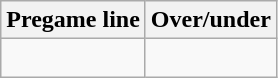<table class="wikitable">
<tr align="center">
<th style=>Pregame line</th>
<th style=>Over/under</th>
</tr>
<tr align="center">
<td></td>
<td> </td>
</tr>
</table>
